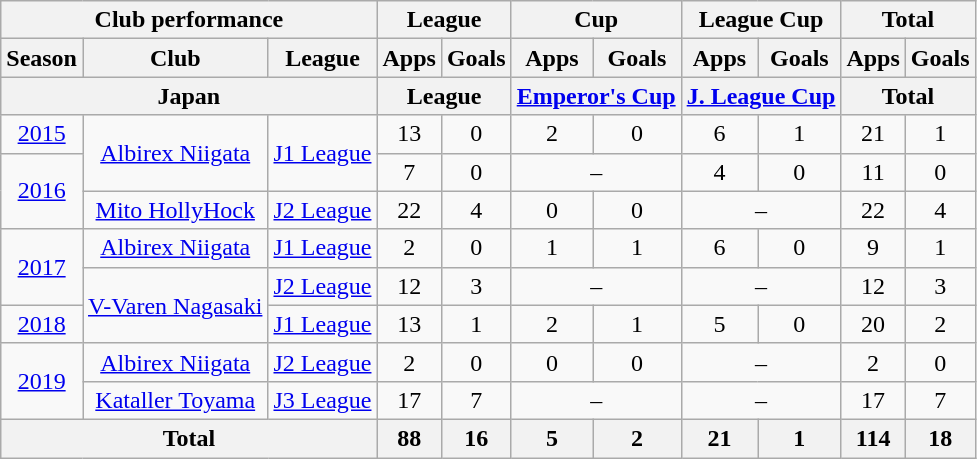<table class="wikitable" style="text-align:center;">
<tr>
<th colspan=3>Club performance</th>
<th colspan=2>League</th>
<th colspan=2>Cup</th>
<th colspan=2>League Cup</th>
<th colspan=2>Total</th>
</tr>
<tr>
<th>Season</th>
<th>Club</th>
<th>League</th>
<th>Apps</th>
<th>Goals</th>
<th>Apps</th>
<th>Goals</th>
<th>Apps</th>
<th>Goals</th>
<th>Apps</th>
<th>Goals</th>
</tr>
<tr>
<th colspan=3>Japan</th>
<th colspan=2>League</th>
<th colspan=2><a href='#'>Emperor's Cup</a></th>
<th colspan=2><a href='#'>J. League Cup</a></th>
<th colspan=2>Total</th>
</tr>
<tr>
<td><a href='#'>2015</a></td>
<td rowspan="2"><a href='#'>Albirex Niigata</a></td>
<td rowspan="2"><a href='#'>J1 League</a></td>
<td>13</td>
<td>0</td>
<td>2</td>
<td>0</td>
<td>6</td>
<td>1</td>
<td>21</td>
<td>1</td>
</tr>
<tr>
<td rowspan="2"><a href='#'>2016</a></td>
<td>7</td>
<td>0</td>
<td colspan="2">–</td>
<td>4</td>
<td>0</td>
<td>11</td>
<td>0</td>
</tr>
<tr>
<td><a href='#'>Mito HollyHock</a></td>
<td><a href='#'>J2 League</a></td>
<td>22</td>
<td>4</td>
<td>0</td>
<td>0</td>
<td colspan="2">–</td>
<td>22</td>
<td>4</td>
</tr>
<tr>
<td rowspan="2"><a href='#'>2017</a></td>
<td><a href='#'>Albirex Niigata</a></td>
<td><a href='#'>J1 League</a></td>
<td>2</td>
<td>0</td>
<td>1</td>
<td>1</td>
<td>6</td>
<td>0</td>
<td>9</td>
<td>1</td>
</tr>
<tr>
<td rowspan="2"><a href='#'>V-Varen Nagasaki</a></td>
<td rowspan="1"><a href='#'>J2 League</a></td>
<td>12</td>
<td>3</td>
<td colspan="2">–</td>
<td colspan="2">–</td>
<td>12</td>
<td>3</td>
</tr>
<tr>
<td><a href='#'>2018</a></td>
<td><a href='#'>J1 League</a></td>
<td>13</td>
<td>1</td>
<td>2</td>
<td>1</td>
<td>5</td>
<td>0</td>
<td>20</td>
<td>2</td>
</tr>
<tr>
<td rowspan="2"><a href='#'>2019</a></td>
<td><a href='#'>Albirex Niigata</a></td>
<td><a href='#'>J2 League</a></td>
<td>2</td>
<td>0</td>
<td>0</td>
<td>0</td>
<td colspan="2">–</td>
<td>2</td>
<td>0</td>
</tr>
<tr>
<td rowspan="1"><a href='#'>Kataller Toyama</a></td>
<td rowspan="1"><a href='#'>J3 League</a></td>
<td>17</td>
<td>7</td>
<td colspan="2">–</td>
<td colspan="2">–</td>
<td>17</td>
<td>7</td>
</tr>
<tr>
<th colspan=3>Total</th>
<th>88</th>
<th>16</th>
<th>5</th>
<th>2</th>
<th>21</th>
<th>1</th>
<th>114</th>
<th>18</th>
</tr>
</table>
